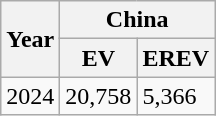<table class="wikitable">
<tr>
<th rowspan="2">Year</th>
<th colspan="2">China</th>
</tr>
<tr>
<th>EV</th>
<th>EREV</th>
</tr>
<tr>
<td>2024</td>
<td>20,758</td>
<td>5,366</td>
</tr>
</table>
